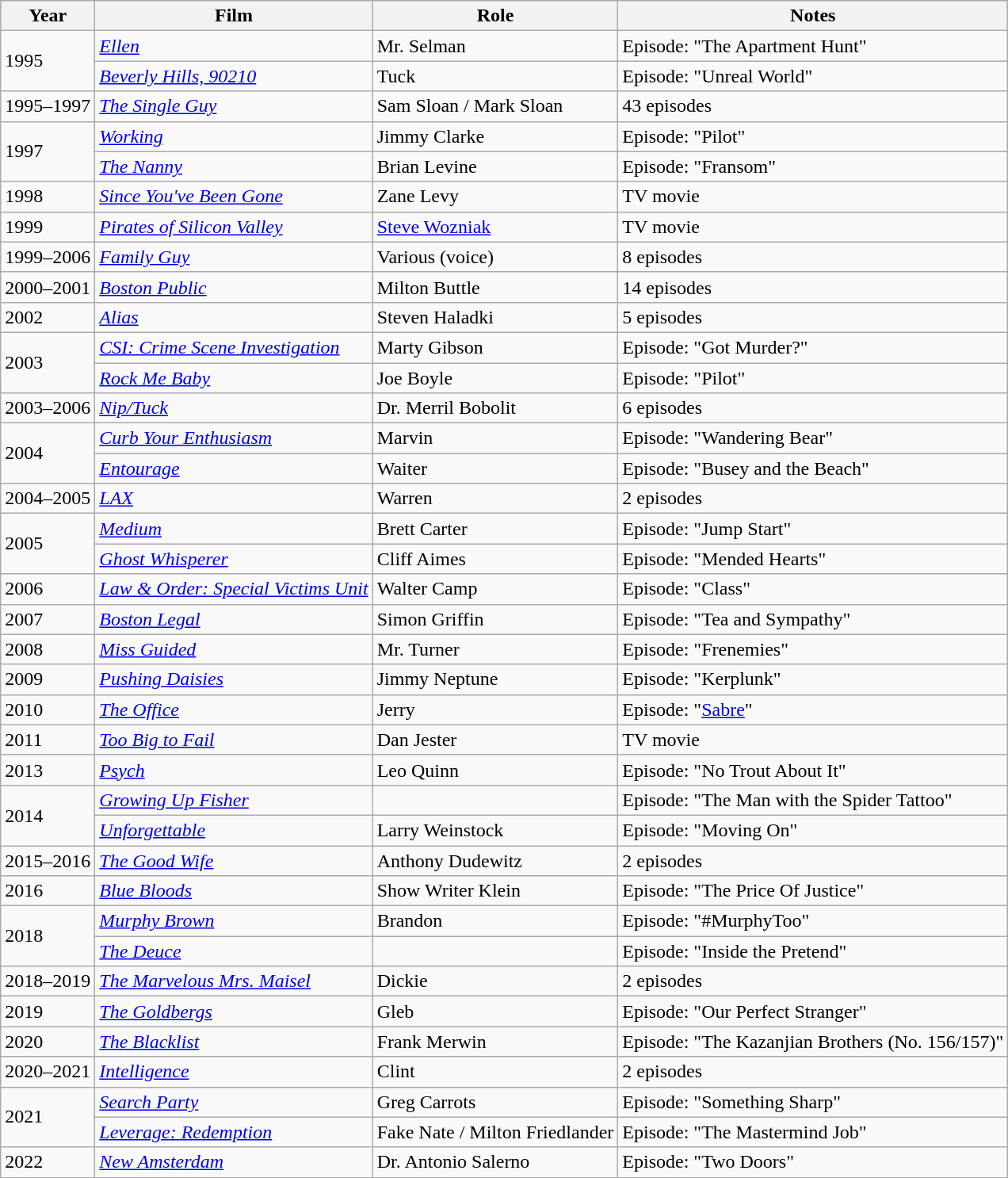<table class="wikitable">
<tr>
<th>Year</th>
<th>Film</th>
<th>Role</th>
<th>Notes</th>
</tr>
<tr>
<td rowspan="2">1995</td>
<td><em><a href='#'>Ellen</a></em></td>
<td>Mr. Selman</td>
<td>Episode: "The Apartment Hunt"</td>
</tr>
<tr>
<td><em><a href='#'>Beverly Hills, 90210</a></em></td>
<td>Tuck</td>
<td>Episode: "Unreal World"</td>
</tr>
<tr>
<td>1995–1997</td>
<td><em><a href='#'>The Single Guy</a></em></td>
<td>Sam Sloan / Mark Sloan</td>
<td>43 episodes</td>
</tr>
<tr>
<td rowspan="2">1997</td>
<td><em><a href='#'>Working</a></em></td>
<td>Jimmy Clarke</td>
<td>Episode: "Pilot"</td>
</tr>
<tr>
<td><em><a href='#'>The Nanny</a></em></td>
<td>Brian Levine</td>
<td>Episode: "Fransom"</td>
</tr>
<tr>
<td>1998</td>
<td><em><a href='#'>Since You've Been Gone</a></em></td>
<td>Zane Levy</td>
<td>TV movie</td>
</tr>
<tr>
<td>1999</td>
<td><em><a href='#'>Pirates of Silicon Valley</a></em></td>
<td><a href='#'>Steve Wozniak</a></td>
<td>TV movie</td>
</tr>
<tr>
<td>1999–2006</td>
<td><em><a href='#'>Family Guy</a></em></td>
<td>Various (voice)</td>
<td>8 episodes</td>
</tr>
<tr>
<td>2000–2001</td>
<td><em><a href='#'>Boston Public</a></em></td>
<td>Milton Buttle</td>
<td>14 episodes</td>
</tr>
<tr>
<td>2002</td>
<td><em><a href='#'>Alias</a></em></td>
<td>Steven Haladki</td>
<td>5 episodes</td>
</tr>
<tr>
<td rowspan="2">2003</td>
<td><em><a href='#'>CSI: Crime Scene Investigation</a></em></td>
<td>Marty Gibson</td>
<td>Episode: "Got Murder?"</td>
</tr>
<tr>
<td><em><a href='#'>Rock Me Baby</a></em></td>
<td>Joe Boyle</td>
<td>Episode: "Pilot"</td>
</tr>
<tr>
<td>2003–2006</td>
<td><em><a href='#'>Nip/Tuck</a></em></td>
<td>Dr. Merril Bobolit</td>
<td>6 episodes</td>
</tr>
<tr>
<td rowspan="2">2004</td>
<td><em><a href='#'>Curb Your Enthusiasm</a></em></td>
<td>Marvin</td>
<td>Episode: "Wandering Bear"</td>
</tr>
<tr>
<td><em><a href='#'>Entourage</a></em></td>
<td>Waiter</td>
<td>Episode: "Busey and the Beach"</td>
</tr>
<tr>
<td>2004–2005</td>
<td><em><a href='#'>LAX</a></em></td>
<td>Warren</td>
<td>2 episodes</td>
</tr>
<tr>
<td rowspan="2">2005</td>
<td><em><a href='#'>Medium</a></em></td>
<td>Brett Carter</td>
<td>Episode: "Jump Start"</td>
</tr>
<tr>
<td><em><a href='#'>Ghost Whisperer</a></em></td>
<td>Cliff Aimes</td>
<td>Episode: "Mended Hearts"</td>
</tr>
<tr>
<td>2006</td>
<td><em><a href='#'>Law & Order: Special Victims Unit</a></em></td>
<td>Walter Camp</td>
<td>Episode: "Class"</td>
</tr>
<tr>
<td>2007</td>
<td><em><a href='#'>Boston Legal</a></em></td>
<td>Simon Griffin</td>
<td>Episode: "Tea and Sympathy"</td>
</tr>
<tr>
<td>2008</td>
<td><em><a href='#'>Miss Guided</a></em></td>
<td>Mr. Turner</td>
<td>Episode: "Frenemies"</td>
</tr>
<tr>
<td>2009</td>
<td><em><a href='#'>Pushing Daisies</a></em></td>
<td>Jimmy Neptune</td>
<td>Episode: "Kerplunk"</td>
</tr>
<tr>
<td>2010</td>
<td><em><a href='#'>The Office</a></em></td>
<td>Jerry</td>
<td>Episode: "<a href='#'>Sabre</a>"</td>
</tr>
<tr>
<td>2011</td>
<td><em><a href='#'>Too Big to Fail</a></em></td>
<td>Dan Jester</td>
<td>TV movie</td>
</tr>
<tr>
<td>2013</td>
<td><em><a href='#'>Psych</a></em></td>
<td>Leo Quinn</td>
<td>Episode: "No Trout About It"</td>
</tr>
<tr>
<td rowspan="2">2014</td>
<td><em><a href='#'>Growing Up Fisher</a></em></td>
<td></td>
<td>Episode: "The Man with the Spider Tattoo"</td>
</tr>
<tr>
<td><em><a href='#'>Unforgettable</a></em></td>
<td>Larry Weinstock</td>
<td>Episode: "Moving On"</td>
</tr>
<tr>
<td>2015–2016</td>
<td><em><a href='#'>The Good Wife</a></em></td>
<td>Anthony Dudewitz</td>
<td>2 episodes</td>
</tr>
<tr>
<td>2016</td>
<td><em><a href='#'>Blue Bloods</a></em></td>
<td>Show Writer Klein</td>
<td>Episode: "The Price Of Justice"</td>
</tr>
<tr>
<td rowspan="2">2018</td>
<td><em><a href='#'>Murphy Brown</a></em></td>
<td>Brandon</td>
<td>Episode: "#MurphyToo"</td>
</tr>
<tr>
<td><em><a href='#'>The Deuce</a></em></td>
<td></td>
<td>Episode: "Inside the Pretend"</td>
</tr>
<tr>
<td>2018–2019</td>
<td><em><a href='#'>The Marvelous Mrs. Maisel</a></em></td>
<td>Dickie</td>
<td>2 episodes</td>
</tr>
<tr>
<td>2019</td>
<td><em><a href='#'>The Goldbergs</a></em></td>
<td>Gleb</td>
<td>Episode: "Our Perfect Stranger"</td>
</tr>
<tr>
<td>2020</td>
<td><em><a href='#'>The Blacklist</a></em></td>
<td>Frank Merwin</td>
<td>Episode: "The Kazanjian Brothers (No. 156/157)"</td>
</tr>
<tr>
<td>2020–2021</td>
<td><em><a href='#'>Intelligence</a></em></td>
<td>Clint</td>
<td>2 episodes</td>
</tr>
<tr>
<td rowspan="2">2021</td>
<td><em><a href='#'>Search Party</a></em></td>
<td>Greg Carrots</td>
<td>Episode: "Something Sharp"</td>
</tr>
<tr>
<td><em><a href='#'>Leverage: Redemption</a></em></td>
<td>Fake Nate / Milton Friedlander</td>
<td>Episode: "The Mastermind Job"</td>
</tr>
<tr>
<td>2022</td>
<td><em><a href='#'>New Amsterdam</a></em></td>
<td>Dr. Antonio Salerno</td>
<td>Episode: "Two Doors"</td>
</tr>
</table>
